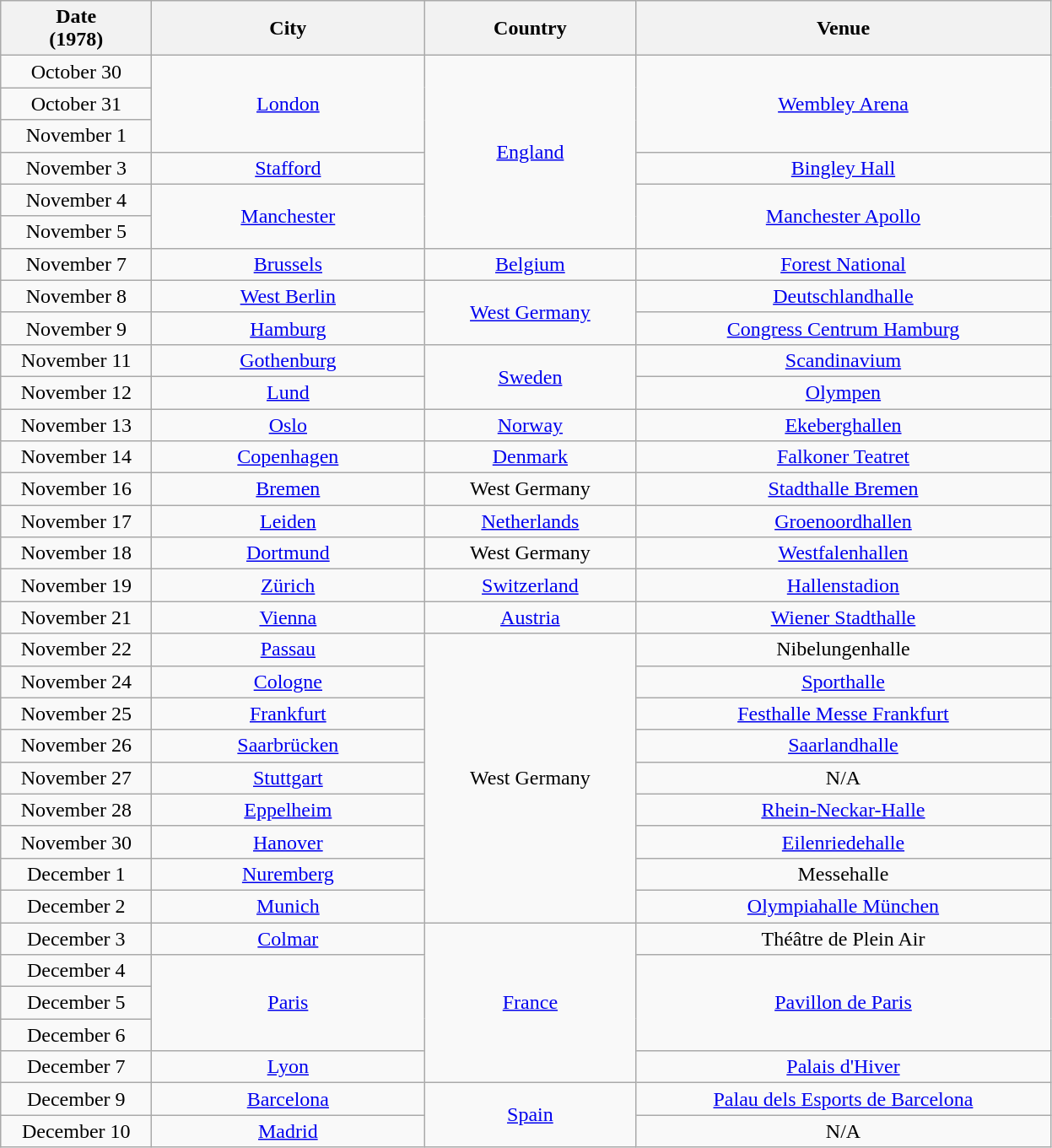<table class="wikitable sortable plainrowheaders" style="text-align:center;">
<tr>
<th scope="col" style="width:7em;">Date<br>(1978)</th>
<th scope="col" style="width:13em;">City</th>
<th scope="col" style="width:10em;">Country</th>
<th scope="col" style="width:20em;">Venue</th>
</tr>
<tr>
<td>October 30</td>
<td rowspan="3"><a href='#'>London</a></td>
<td rowspan="6"><a href='#'>England</a></td>
<td rowspan="3"><a href='#'>Wembley Arena</a></td>
</tr>
<tr>
<td>October 31</td>
</tr>
<tr>
<td>November 1</td>
</tr>
<tr>
<td>November 3</td>
<td><a href='#'>Stafford</a></td>
<td><a href='#'>Bingley Hall</a></td>
</tr>
<tr>
<td>November 4</td>
<td rowspan="2"><a href='#'>Manchester</a></td>
<td rowspan="2"><a href='#'>Manchester Apollo</a></td>
</tr>
<tr>
<td>November 5</td>
</tr>
<tr>
<td>November 7</td>
<td><a href='#'>Brussels</a></td>
<td><a href='#'>Belgium</a></td>
<td><a href='#'>Forest National</a></td>
</tr>
<tr>
<td>November 8</td>
<td><a href='#'>West Berlin</a></td>
<td rowspan="2"><a href='#'>West Germany</a></td>
<td><a href='#'>Deutschlandhalle</a></td>
</tr>
<tr>
<td>November 9</td>
<td><a href='#'>Hamburg</a></td>
<td><a href='#'>Congress Centrum Hamburg</a></td>
</tr>
<tr>
<td>November 11</td>
<td><a href='#'>Gothenburg</a></td>
<td rowspan="2"><a href='#'>Sweden</a></td>
<td><a href='#'>Scandinavium</a></td>
</tr>
<tr>
<td>November 12</td>
<td><a href='#'>Lund</a></td>
<td><a href='#'>Olympen</a></td>
</tr>
<tr>
<td>November 13</td>
<td><a href='#'>Oslo</a></td>
<td><a href='#'>Norway</a></td>
<td><a href='#'>Ekeberghallen</a></td>
</tr>
<tr>
<td>November 14</td>
<td><a href='#'>Copenhagen</a></td>
<td><a href='#'>Denmark</a></td>
<td><a href='#'>Falkoner Teatret</a></td>
</tr>
<tr>
<td>November 16</td>
<td><a href='#'>Bremen</a></td>
<td>West Germany</td>
<td><a href='#'>Stadthalle Bremen</a></td>
</tr>
<tr>
<td>November 17</td>
<td><a href='#'>Leiden</a></td>
<td><a href='#'>Netherlands</a></td>
<td><a href='#'>Groenoordhallen</a></td>
</tr>
<tr>
<td>November 18</td>
<td><a href='#'>Dortmund</a></td>
<td>West Germany</td>
<td><a href='#'>Westfalenhallen</a></td>
</tr>
<tr>
<td>November 19</td>
<td><a href='#'>Zürich</a></td>
<td><a href='#'>Switzerland</a></td>
<td><a href='#'>Hallenstadion</a></td>
</tr>
<tr>
<td>November 21</td>
<td><a href='#'>Vienna</a></td>
<td><a href='#'>Austria</a></td>
<td><a href='#'>Wiener Stadthalle</a></td>
</tr>
<tr>
<td>November 22</td>
<td><a href='#'>Passau</a></td>
<td rowspan="9">West Germany</td>
<td>Nibelungenhalle</td>
</tr>
<tr>
<td>November 24</td>
<td><a href='#'>Cologne</a></td>
<td><a href='#'>Sporthalle</a></td>
</tr>
<tr>
<td>November 25</td>
<td><a href='#'>Frankfurt</a></td>
<td><a href='#'>Festhalle Messe Frankfurt</a></td>
</tr>
<tr>
<td>November 26</td>
<td><a href='#'>Saarbrücken</a></td>
<td><a href='#'>Saarlandhalle</a></td>
</tr>
<tr>
<td>November 27</td>
<td><a href='#'>Stuttgart</a></td>
<td>N/A</td>
</tr>
<tr>
<td>November 28</td>
<td><a href='#'>Eppelheim</a></td>
<td><a href='#'>Rhein-Neckar-Halle</a></td>
</tr>
<tr>
<td>November 30</td>
<td><a href='#'>Hanover</a></td>
<td><a href='#'>Eilenriedehalle</a></td>
</tr>
<tr>
<td>December 1</td>
<td><a href='#'>Nuremberg</a></td>
<td>Messehalle</td>
</tr>
<tr>
<td>December 2</td>
<td><a href='#'>Munich</a></td>
<td><a href='#'>Olympiahalle München</a></td>
</tr>
<tr>
<td>December 3</td>
<td><a href='#'>Colmar</a></td>
<td rowspan="5"><a href='#'>France</a></td>
<td>Théâtre de Plein Air</td>
</tr>
<tr>
<td>December 4</td>
<td rowspan="3"><a href='#'>Paris</a></td>
<td rowspan="3"><a href='#'>Pavillon de Paris</a></td>
</tr>
<tr>
<td>December 5</td>
</tr>
<tr>
<td>December 6</td>
</tr>
<tr>
<td>December 7</td>
<td><a href='#'>Lyon</a></td>
<td><a href='#'>Palais d'Hiver</a></td>
</tr>
<tr>
<td>December 9</td>
<td><a href='#'>Barcelona</a></td>
<td rowspan="2"><a href='#'>Spain</a></td>
<td><a href='#'>Palau dels Esports de Barcelona</a></td>
</tr>
<tr>
<td>December 10</td>
<td><a href='#'>Madrid</a></td>
<td>N/A</td>
</tr>
</table>
